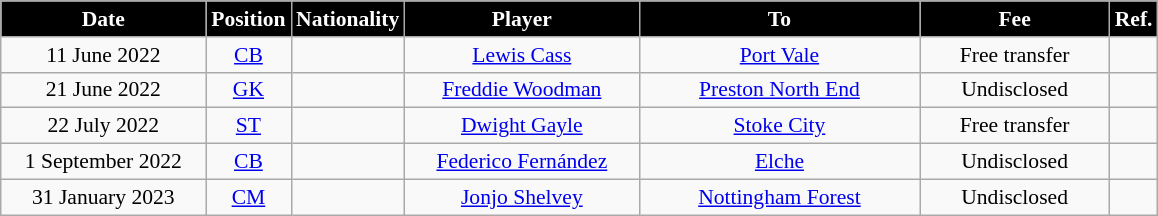<table class="wikitable" style="text-align:center;font-size:90%">
<tr>
<th style="background:black;color:#FFFFFF;width:130px">Date</th>
<th style="background:black;color:#FFFFFF;width:50px">Position</th>
<th style="background:black;color:#FFFFFF;width:50px">Nationality</th>
<th style="background:black;color:#FFFFFF;width:150px">Player</th>
<th style="background:black;color:#FFFFFF;width:180px">To</th>
<th style="background:black;color:#FFFFFF;width:120px">Fee</th>
<th style="background:black;color:#FFFFFF;width:25px">Ref.</th>
</tr>
<tr>
<td>11 June 2022</td>
<td><a href='#'>CB</a></td>
<td></td>
<td><a href='#'>Lewis Cass</a></td>
<td> <a href='#'>Port Vale</a></td>
<td>Free transfer</td>
<td></td>
</tr>
<tr>
<td>21 June 2022</td>
<td><a href='#'>GK</a></td>
<td></td>
<td><a href='#'>Freddie Woodman</a></td>
<td> <a href='#'>Preston North End</a></td>
<td>Undisclosed</td>
<td></td>
</tr>
<tr>
<td>22 July 2022</td>
<td><a href='#'>ST</a></td>
<td></td>
<td><a href='#'>Dwight Gayle</a></td>
<td> <a href='#'>Stoke City</a></td>
<td>Free transfer</td>
<td></td>
</tr>
<tr>
<td>1 September 2022</td>
<td><a href='#'>CB</a></td>
<td></td>
<td><a href='#'>Federico Fernández</a></td>
<td> <a href='#'>Elche</a></td>
<td>Undisclosed</td>
<td></td>
</tr>
<tr>
<td>31 January 2023</td>
<td><a href='#'>CM</a></td>
<td></td>
<td><a href='#'>Jonjo Shelvey</a></td>
<td> <a href='#'>Nottingham Forest</a></td>
<td>Undisclosed</td>
<td></td>
</tr>
</table>
